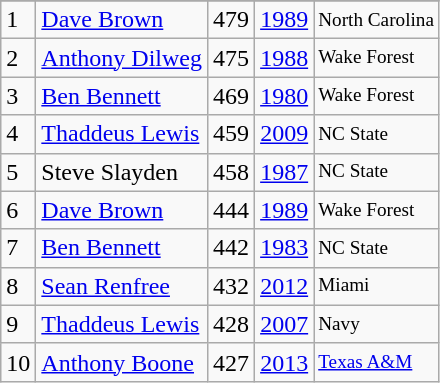<table class="wikitable">
<tr>
</tr>
<tr>
<td>1</td>
<td><a href='#'>Dave Brown</a></td>
<td>479</td>
<td><a href='#'>1989</a></td>
<td style="font-size:80%;">North Carolina</td>
</tr>
<tr>
<td>2</td>
<td><a href='#'>Anthony Dilweg</a></td>
<td>475</td>
<td><a href='#'>1988</a></td>
<td style="font-size:80%;">Wake Forest</td>
</tr>
<tr>
<td>3</td>
<td><a href='#'>Ben Bennett</a></td>
<td>469</td>
<td><a href='#'>1980</a></td>
<td style="font-size:80%;">Wake Forest</td>
</tr>
<tr>
<td>4</td>
<td><a href='#'>Thaddeus Lewis</a></td>
<td>459</td>
<td><a href='#'>2009</a></td>
<td style="font-size:80%;">NC State</td>
</tr>
<tr>
<td>5</td>
<td>Steve Slayden</td>
<td>458</td>
<td><a href='#'>1987</a></td>
<td style="font-size:80%;">NC State</td>
</tr>
<tr>
<td>6</td>
<td><a href='#'>Dave Brown</a></td>
<td>444</td>
<td><a href='#'>1989</a></td>
<td style="font-size:80%;">Wake Forest</td>
</tr>
<tr>
<td>7</td>
<td><a href='#'>Ben Bennett</a></td>
<td>442</td>
<td><a href='#'>1983</a></td>
<td style="font-size:80%;">NC State</td>
</tr>
<tr>
<td>8</td>
<td><a href='#'>Sean Renfree</a></td>
<td>432</td>
<td><a href='#'>2012</a></td>
<td style="font-size:80%;">Miami</td>
</tr>
<tr>
<td>9</td>
<td><a href='#'>Thaddeus Lewis</a></td>
<td>428</td>
<td><a href='#'>2007</a></td>
<td style="font-size:80%;">Navy</td>
</tr>
<tr>
<td>10</td>
<td><a href='#'>Anthony Boone</a></td>
<td>427</td>
<td><a href='#'>2013</a></td>
<td style="font-size:80%;"><a href='#'>Texas A&M</a></td>
</tr>
</table>
